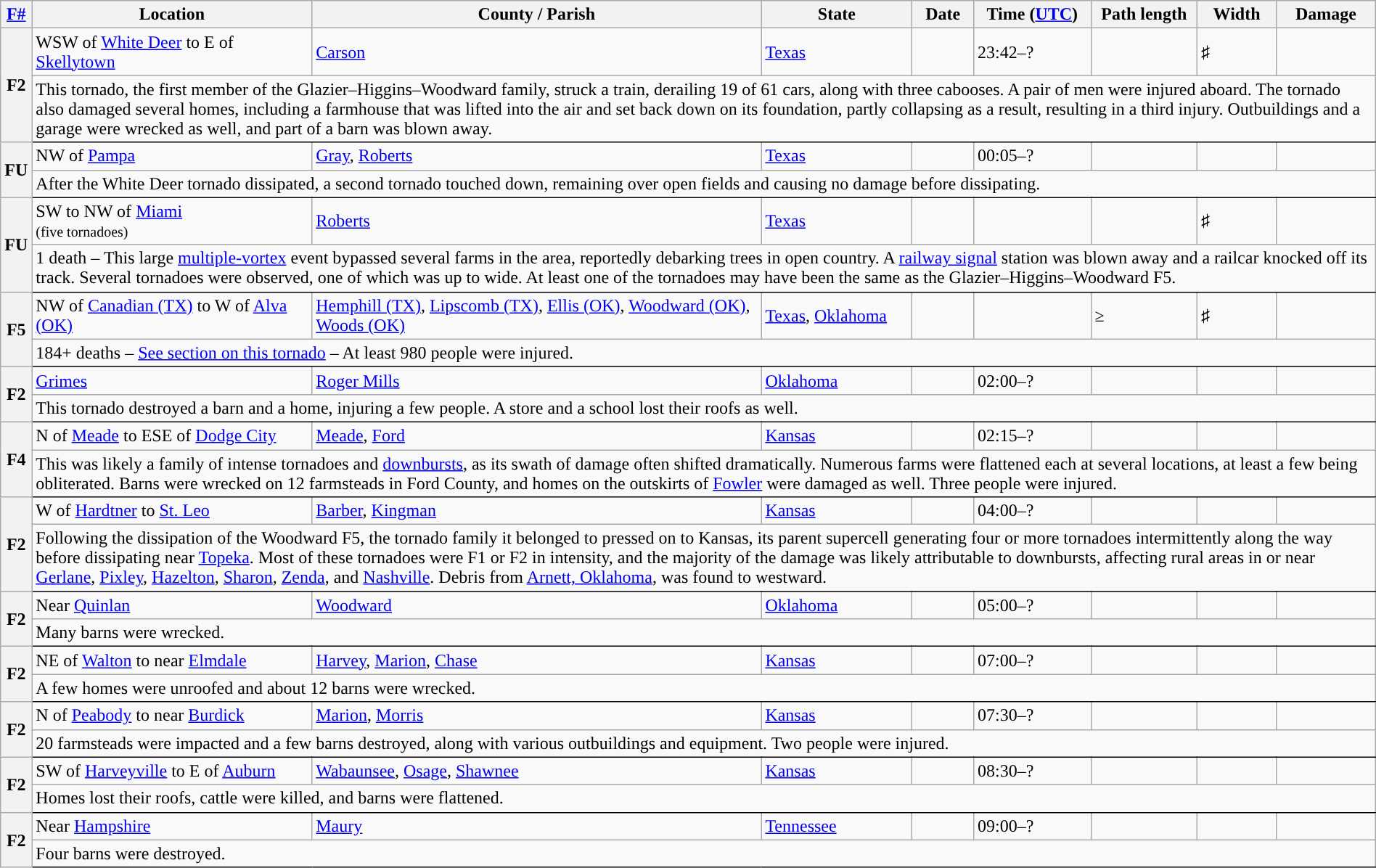<table class="wikitable sortable" style="width:100%;">
<tr>
<th scope="col"  style="width:2%; text-align:center;"><a href='#'>F#</a></th>
<th scope="col" text-align:center;" class="unsortable">Location</th>
<th scope="col" text-align:center;" class="unsortable">County / Parish</th>
<th scope="col" text-align:center;">State</th>
<th scope="col" align="center">Date</th>
<th scope="col" text-align:center;">Time (<a href='#'>UTC</a>)</th>
<th scope="col" text-align:center;">Path length</th>
<th scope="col" text-align:center;">Width</th>
<th scope="col" text-align:center;">Damage</th>
</tr>
<tr>
<th scope="row" rowspan="2" style="background-color:#">F2</th>
<td>WSW of <a href='#'>White Deer</a> to E of <a href='#'>Skellytown</a></td>
<td><a href='#'>Carson</a></td>
<td><a href='#'>Texas</a></td>
<td></td>
<td>23:42–?</td>
<td></td>
<td>♯</td>
<td></td>
</tr>
<tr class="expand-child">
<td colspan="8" style=" border-bottom: 1px solid black;">This tornado, the first member of the Glazier–Higgins–Woodward family, struck a train, derailing 19 of 61 cars, along with three cabooses. A pair of men were injured aboard. The tornado also damaged several homes, including a farmhouse that was lifted into the air and set back down on its foundation, partly collapsing as a result, resulting in a third injury. Outbuildings and a garage were wrecked as well, and part of a barn was blown away.</td>
</tr>
<tr>
<th scope="row" rowspan="2" style="background-color:#">FU</th>
<td>NW of <a href='#'>Pampa</a></td>
<td><a href='#'>Gray</a>, <a href='#'>Roberts</a></td>
<td><a href='#'>Texas</a></td>
<td></td>
<td>00:05–?</td>
<td></td>
<td></td>
<td></td>
</tr>
<tr class="expand-child">
<td colspan="8" style=" border-bottom: 1px solid black;">After the White Deer tornado dissipated, a second tornado touched down, remaining over open fields and causing no damage before dissipating.</td>
</tr>
<tr>
<th scope="row" rowspan="2" style="background-color:#">FU</th>
<td>SW to NW of <a href='#'>Miami</a><br><small>(five tornadoes)</small></td>
<td><a href='#'>Roberts</a></td>
<td><a href='#'>Texas</a></td>
<td></td>
<td></td>
<td></td>
<td>♯</td>
<td></td>
</tr>
<tr class="expand-child">
<td colspan="8" style=" border-bottom: 1px solid black;">1 death – This large <a href='#'>multiple-vortex</a> event bypassed several farms in the area, reportedly debarking trees in open country. A <a href='#'>railway signal</a> station was blown away and a railcar knocked off its track. Several tornadoes were observed, one of which was up to  wide. At least one of the tornadoes may have been the same as the Glazier–Higgins–Woodward F5.</td>
</tr>
<tr>
<th scope="row" rowspan="2" style="background-color:#">F5</th>
<td>NW of <a href='#'>Canadian (TX)</a> to W of <a href='#'>Alva (OK)</a></td>
<td><a href='#'>Hemphill (TX)</a>, <a href='#'>Lipscomb (TX)</a>, <a href='#'>Ellis (OK)</a>, <a href='#'>Woodward (OK)</a>, <a href='#'>Woods (OK)</a></td>
<td><a href='#'>Texas</a>, <a href='#'>Oklahoma</a></td>
<td></td>
<td></td>
<td>≥</td>
<td>♯</td>
<td></td>
</tr>
<tr class="expand-child">
<td colspan="8" style=" border-bottom: 1px solid black;">184+ deaths – <a href='#'>See section on this tornado</a> – At least 980 people were injured.</td>
</tr>
<tr>
<th scope="row" rowspan="2" style="background-color:#">F2</th>
<td><a href='#'>Grimes</a></td>
<td><a href='#'>Roger Mills</a></td>
<td><a href='#'>Oklahoma</a></td>
<td></td>
<td>02:00–?</td>
<td></td>
<td></td>
<td></td>
</tr>
<tr class="expand-child">
<td colspan="8" style=" border-bottom: 1px solid black;">This tornado destroyed a barn and a home, injuring a few people. A store and a school lost their roofs as well.</td>
</tr>
<tr>
<th scope="row" rowspan="2" style="background-color:#">F4</th>
<td>N of <a href='#'>Meade</a> to ESE of <a href='#'>Dodge City</a></td>
<td><a href='#'>Meade</a>, <a href='#'>Ford</a></td>
<td><a href='#'>Kansas</a></td>
<td></td>
<td>02:15–?</td>
<td></td>
<td></td>
<td></td>
</tr>
<tr class="expand-child">
<td colspan="8" style=" border-bottom: 1px solid black;">This was likely a family of intense tornadoes and <a href='#'>downbursts</a>, as its swath of damage often shifted dramatically. Numerous farms were flattened each at several locations, at least a few being obliterated. Barns were wrecked on 12 farmsteads in Ford County, and homes on the outskirts of <a href='#'>Fowler</a> were damaged as well. Three people were injured.</td>
</tr>
<tr>
<th scope="row" rowspan="2" style="background-color:#">F2</th>
<td>W of <a href='#'>Hardtner</a> to <a href='#'>St. Leo</a></td>
<td><a href='#'>Barber</a>, <a href='#'>Kingman</a></td>
<td><a href='#'>Kansas</a></td>
<td></td>
<td>04:00–?</td>
<td></td>
<td></td>
<td></td>
</tr>
<tr class="expand-child">
<td colspan="8" style=" border-bottom: 1px solid black;">Following the dissipation of the Woodward F5, the tornado family it belonged to pressed on to Kansas, its parent supercell generating four or more tornadoes intermittently along the way before dissipating near <a href='#'>Topeka</a>. Most of these tornadoes were F1 or F2 in intensity, and the majority of the damage was likely attributable to downbursts, affecting rural areas in or near <a href='#'>Gerlane</a>, <a href='#'>Pixley</a>, <a href='#'>Hazelton</a>, <a href='#'>Sharon</a>, <a href='#'>Zenda</a>, and <a href='#'>Nashville</a>. Debris from <a href='#'>Arnett, Oklahoma</a>, was found  to westward.</td>
</tr>
<tr>
<th scope="row" rowspan="2" style="background-color:#">F2</th>
<td>Near <a href='#'>Quinlan</a></td>
<td><a href='#'>Woodward</a></td>
<td><a href='#'>Oklahoma</a></td>
<td></td>
<td>05:00–?</td>
<td></td>
<td></td>
<td></td>
</tr>
<tr class="expand-child">
<td colspan="8" style=" border-bottom: 1px solid black;">Many barns were wrecked.</td>
</tr>
<tr>
<th scope="row" rowspan="2" style="background-color:#">F2</th>
<td>NE of <a href='#'>Walton</a> to near <a href='#'>Elmdale</a></td>
<td><a href='#'>Harvey</a>, <a href='#'>Marion</a>, <a href='#'>Chase</a></td>
<td><a href='#'>Kansas</a></td>
<td></td>
<td>07:00–?</td>
<td></td>
<td></td>
<td></td>
</tr>
<tr class="expand-child">
<td colspan="8" style=" border-bottom: 1px solid black;">A few homes were unroofed and about 12 barns were wrecked.</td>
</tr>
<tr>
<th scope="row" rowspan="2" style="background-color:#">F2</th>
<td>N of <a href='#'>Peabody</a> to near <a href='#'>Burdick</a></td>
<td><a href='#'>Marion</a>, <a href='#'>Morris</a></td>
<td><a href='#'>Kansas</a></td>
<td></td>
<td>07:30–?</td>
<td></td>
<td></td>
<td></td>
</tr>
<tr class="expand-child">
<td colspan="8" style=" border-bottom: 1px solid black;">20 farmsteads were impacted and a few barns destroyed, along with various outbuildings and equipment. Two people were injured.</td>
</tr>
<tr>
<th scope="row" rowspan="2" style="background-color:#">F2</th>
<td>SW of <a href='#'>Harveyville</a> to E of <a href='#'>Auburn</a></td>
<td><a href='#'>Wabaunsee</a>, <a href='#'>Osage</a>, <a href='#'>Shawnee</a></td>
<td><a href='#'>Kansas</a></td>
<td></td>
<td>08:30–?</td>
<td></td>
<td></td>
<td></td>
</tr>
<tr class="expand-child">
<td colspan="8" style=" border-bottom: 1px solid black;">Homes lost their roofs, cattle were killed, and barns were flattened.</td>
</tr>
<tr>
<th scope="row" rowspan="2" style="background-color:#">F2</th>
<td>Near <a href='#'>Hampshire</a></td>
<td><a href='#'>Maury</a></td>
<td><a href='#'>Tennessee</a></td>
<td></td>
<td>09:00–?</td>
<td></td>
<td></td>
<td></td>
</tr>
<tr class="expand-child">
<td colspan="8" style=" border-bottom: 1px solid black;">Four barns were destroyed.</td>
</tr>
</table>
